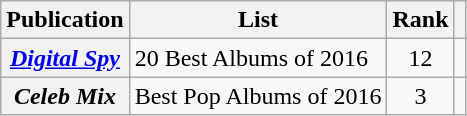<table class="wikitable plainrowheaders sortable">
<tr>
<th>Publication</th>
<th scope="col" class="unsortable">List</th>
<th data-sort-type="number">Rank</th>
<th scope="col" class="unsortable"></th>
</tr>
<tr>
<th scope="row" rowspan="1"><em><a href='#'>Digital Spy</a></em></th>
<td>20 Best Albums of 2016</td>
<td style="text-align:center;">12</td>
<td style="text-align:center;"></td>
</tr>
<tr>
<th scope="row" rowspan="1"><em>Celeb Mix</em></th>
<td>Best Pop Albums of 2016</td>
<td style="text-align:center;">3</td>
<td style="text-align:center;"></td>
</tr>
</table>
